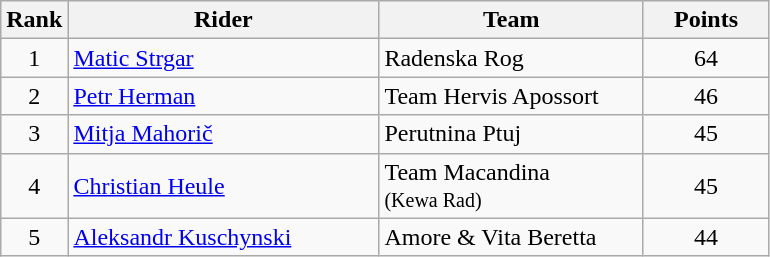<table class="wikitable">
<tr>
<th>Rank</th>
<th>Rider</th>
<th>Team</th>
<th>Points</th>
</tr>
<tr>
<td align=center>1</td>
<td width=200> <a href='#'>Matic Strgar</a> </td>
<td width=169>Radenska Rog</td>
<td width=76 align=center>64</td>
</tr>
<tr>
<td align=center>2</td>
<td> <a href='#'>Petr Herman</a></td>
<td>Team Hervis Apossort</td>
<td align=center>46</td>
</tr>
<tr>
<td align=center>3</td>
<td> <a href='#'>Mitja Mahorič</a> </td>
<td>Perutnina Ptuj</td>
<td align=center>45</td>
</tr>
<tr>
<td align=center>4</td>
<td> <a href='#'>Christian Heule</a></td>
<td>Team Macandina<br><small>(Kewa Rad)</small></td>
<td align=center>45</td>
</tr>
<tr>
<td align=center>5</td>
<td> <a href='#'>Aleksandr Kuschynski</a></td>
<td>Amore & Vita Beretta</td>
<td align=center>44</td>
</tr>
</table>
